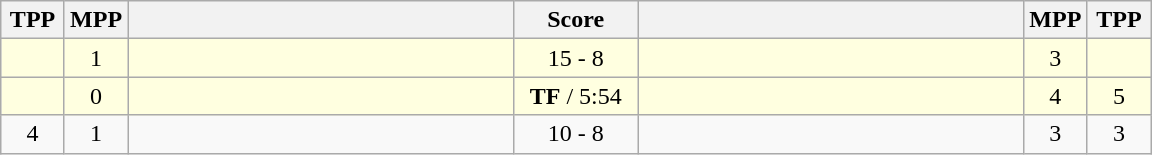<table class="wikitable" style="text-align: center;" |>
<tr>
<th width="35">TPP</th>
<th width="35">MPP</th>
<th width="250"></th>
<th width="75">Score</th>
<th width="250"></th>
<th width="35">MPP</th>
<th width="35">TPP</th>
</tr>
<tr bgcolor=lightyellow>
<td></td>
<td>1</td>
<td style="text-align:left;"><strong></strong></td>
<td>15 - 8</td>
<td style="text-align:left;"></td>
<td>3</td>
<td></td>
</tr>
<tr bgcolor=lightyellow>
<td></td>
<td>0</td>
<td style="text-align:left;"><strong></strong></td>
<td><strong>TF</strong> / 5:54</td>
<td style="text-align:left;"></td>
<td>4</td>
<td>5</td>
</tr>
<tr>
<td>4</td>
<td>1</td>
<td style="text-align:left;"><strong></strong></td>
<td>10 - 8</td>
<td style="text-align:left;"></td>
<td>3</td>
<td>3</td>
</tr>
</table>
